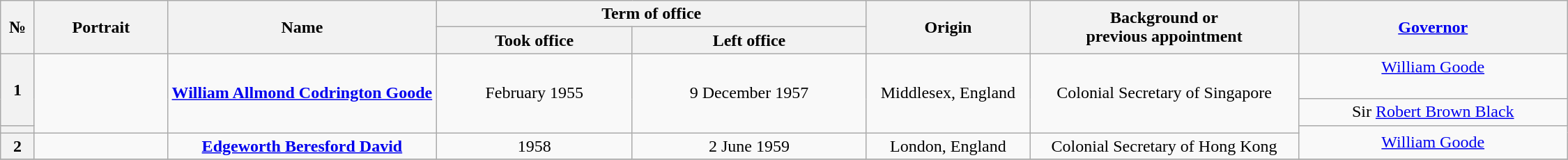<table class=wikitable style=text-align:center width=1500px>
<tr>
<th rowspan=2 width=25px><strong>№</strong></th>
<th rowspan=2 width=120px>Portrait</th>
<th rowspan=2 width=250px>Name<br></th>
<th colspan=2 width=350px>Term of office</th>
<th rowspan=2>Origin</th>
<th rowspan=2>Background or<br>previous appointment</th>
<th rowspan=2 width=250px><a href='#'>Governor</a><br></th>
</tr>
<tr>
<th>Took office</th>
<th>Left office</th>
</tr>
<tr>
<th rowspan=2>1</th>
<td rowspan=3></td>
<td rowspan=3><strong><a href='#'>William Allmond Codrington Goode</a></strong><br></td>
<td rowspan=3>February 1955</td>
<td rowspan=3>9 December 1957</td>
<td rowspan=3>Middlesex, England</td>
<td rowspan=3>Colonial Secretary of Singapore</td>
<td><a href='#'>William Goode</a><br><br><em></em></td>
</tr>
<tr>
<td>Sir <a href='#'>Robert Brown Black</a><br></td>
</tr>
<tr>
<th></th>
<td rowspan=2><a href='#'>William Goode</a><br></td>
</tr>
<tr>
<th>2</th>
<td></td>
<td><strong><a href='#'>Edgeworth Beresford David</a></strong><br></td>
<td>1958</td>
<td>2 June 1959</td>
<td>London, England</td>
<td>Colonial Secretary of Hong Kong</td>
</tr>
<tr>
</tr>
</table>
